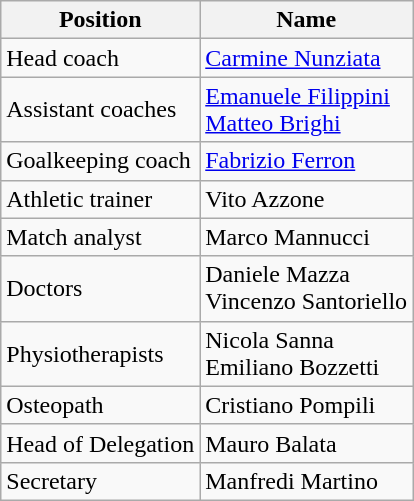<table class="wikitable">
<tr>
<th>Position</th>
<th>Name</th>
</tr>
<tr>
<td>Head coach</td>
<td> <a href='#'>Carmine Nunziata</a></td>
</tr>
<tr>
<td>Assistant coaches</td>
<td> <a href='#'>Emanuele Filippini</a><br> <a href='#'>Matteo Brighi</a></td>
</tr>
<tr>
<td>Goalkeeping coach</td>
<td> <a href='#'>Fabrizio Ferron</a></td>
</tr>
<tr>
<td>Athletic trainer</td>
<td> Vito Azzone</td>
</tr>
<tr>
<td>Match analyst</td>
<td> Marco Mannucci</td>
</tr>
<tr>
<td>Doctors</td>
<td> Daniele Mazza <br>  Vincenzo Santoriello</td>
</tr>
<tr>
<td>Physiotherapists</td>
<td> Nicola Sanna <br>  Emiliano Bozzetti</td>
</tr>
<tr>
<td>Osteopath</td>
<td> Cristiano Pompili</td>
</tr>
<tr>
<td>Head of Delegation</td>
<td> Mauro Balata</td>
</tr>
<tr>
<td>Secretary</td>
<td> Manfredi Martino</td>
</tr>
</table>
